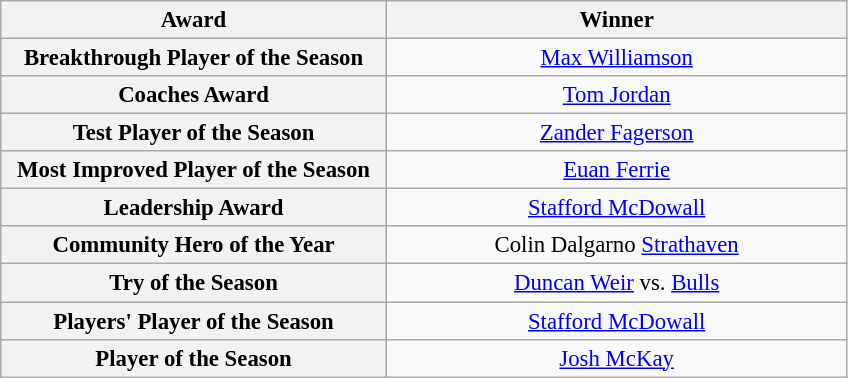<table class="wikitable" style="font-size:95%; text-align:center;">
<tr>
<th style="width:250px;">Award</th>
<th style="width:300px;">Winner</th>
</tr>
<tr>
<th>Breakthrough Player of the Season</th>
<td> <a href='#'>Max Williamson</a></td>
</tr>
<tr>
<th>Coaches Award</th>
<td> <a href='#'>Tom Jordan</a></td>
</tr>
<tr>
<th>Test Player of the Season</th>
<td> <a href='#'>Zander Fagerson</a></td>
</tr>
<tr>
<th>Most Improved Player of the Season</th>
<td> <a href='#'>Euan Ferrie</a></td>
</tr>
<tr>
<th>Leadership Award</th>
<td> <a href='#'>Stafford McDowall</a></td>
</tr>
<tr>
<th>Community Hero of the Year</th>
<td>Colin Dalgarno <a href='#'>Strathaven</a></td>
</tr>
<tr>
<th>Try of the Season</th>
<td> <a href='#'>Duncan Weir</a> vs.  <a href='#'>Bulls</a></td>
</tr>
<tr>
<th>Players' Player of the Season</th>
<td> <a href='#'>Stafford McDowall</a></td>
</tr>
<tr>
<th>Player of the Season</th>
<td> <a href='#'>Josh McKay</a></td>
</tr>
</table>
